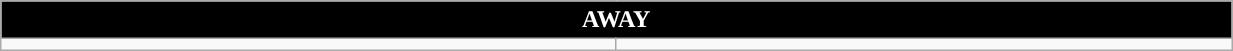<table class="wikitable collapsible collapsed" style="width:65%">
<tr>
<th colspan=7 ! style="color:#FFFFFF; background:#000000">AWAY</th>
</tr>
<tr>
<td></td>
<td></td>
</tr>
</table>
